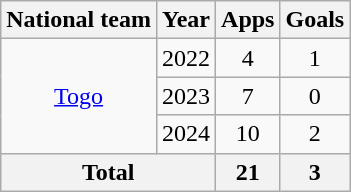<table class="wikitable" style="text-align:center">
<tr>
<th>National team</th>
<th>Year</th>
<th>Apps</th>
<th>Goals</th>
</tr>
<tr>
<td rowspan="3"><a href='#'>Togo</a></td>
<td>2022</td>
<td>4</td>
<td>1</td>
</tr>
<tr>
<td>2023</td>
<td>7</td>
<td>0</td>
</tr>
<tr>
<td>2024</td>
<td>10</td>
<td>2</td>
</tr>
<tr>
<th colspan="2">Total</th>
<th>21</th>
<th>3</th>
</tr>
</table>
